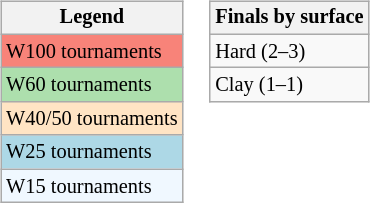<table>
<tr valign=top>
<td><br><table class="wikitable" style="font-size:85%;">
<tr>
<th>Legend</th>
</tr>
<tr style="background:#f88379;">
<td>W100 tournaments</td>
</tr>
<tr style="background:#addfad;">
<td>W60 tournaments</td>
</tr>
<tr style=background:#ffe4c4;">
<td>W40/50 tournaments</td>
</tr>
<tr style="background:lightblue;">
<td>W25 tournaments</td>
</tr>
<tr style="background:#f0f8ff;">
<td>W15 tournaments</td>
</tr>
</table>
</td>
<td><br><table class="wikitable" style="font-size:85%;">
<tr>
<th>Finals by surface</th>
</tr>
<tr>
<td>Hard (2–3)</td>
</tr>
<tr>
<td>Clay (1–1)</td>
</tr>
</table>
</td>
</tr>
</table>
